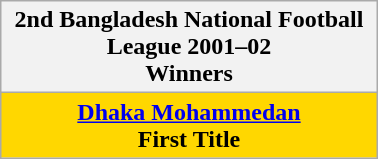<table class="wikitable" style="text-align: center; margin: 0 auto; width: 20%">
<tr>
<th>2nd Bangladesh National Football League 2001–02 <br>Winners</th>
</tr>
<tr bgcolor=gold>
<td><strong><a href='#'>Dhaka Mohammedan</a></strong><br><strong> First Title</strong></td>
</tr>
</table>
